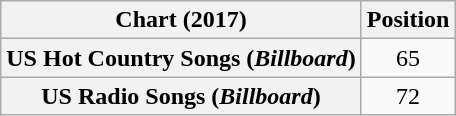<table class="wikitable plainrowheaders" style="text-align:center">
<tr>
<th scope="col">Chart (2017)</th>
<th scope="col">Position</th>
</tr>
<tr>
<th scope="row">US Hot Country Songs (<em>Billboard</em>)</th>
<td>65</td>
</tr>
<tr>
<th scope="row">US Radio Songs (<em>Billboard</em>)</th>
<td>72</td>
</tr>
</table>
